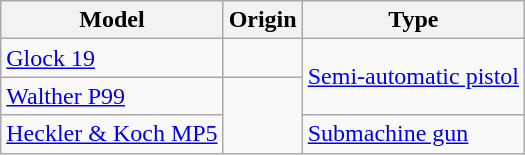<table class="wikitable">
<tr>
<th>Model</th>
<th>Origin</th>
<th>Type</th>
</tr>
<tr>
<td><a href='#'>Glock 19</a></td>
<td></td>
<td rowspan="2"><a href='#'>Semi-automatic pistol</a></td>
</tr>
<tr>
<td><a href='#'>Walther P99</a></td>
<td rowspan="2"></td>
</tr>
<tr>
<td><a href='#'>Heckler & Koch MP5</a></td>
<td><a href='#'>Submachine gun</a></td>
</tr>
</table>
